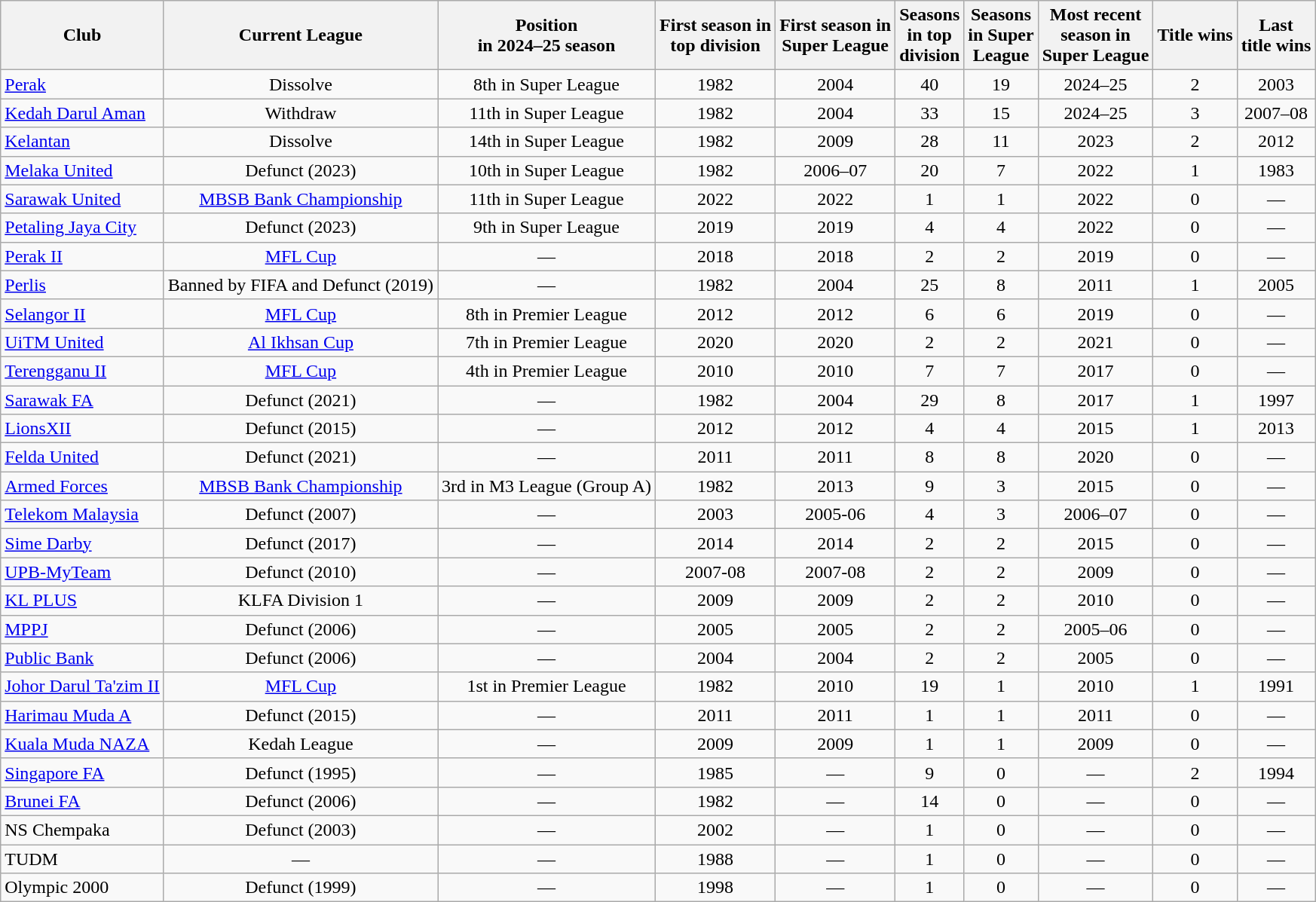<table class="wikitable sortable" style="text-align:center">
<tr>
<th>Club</th>
<th>Current League</th>
<th>Position<br>in 2024–25 season</th>
<th>First season in<br>top division</th>
<th>First season in<br>Super League</th>
<th>Seasons<br>in top <br> division</th>
<th>Seasons<br>in Super <br> League</th>
<th>Most recent<br>season in<br>Super League</th>
<th>Title wins</th>
<th>Last <br>title wins<br></th>
</tr>
<tr>
<td style="text-align:left"><a href='#'>Perak</a></td>
<td>Dissolve</td>
<td>8th in Super League</td>
<td>1982</td>
<td>2004</td>
<td>40</td>
<td>19</td>
<td>2024–25</td>
<td>2</td>
<td>2003</td>
</tr>
<tr>
<td style="text-align:left"><a href='#'>Kedah Darul Aman</a></td>
<td>Withdraw</td>
<td>11th in Super League</td>
<td>1982</td>
<td>2004</td>
<td>33</td>
<td>15</td>
<td>2024–25</td>
<td>3</td>
<td>2007–08</td>
</tr>
<tr>
<td style="text-align:left"><a href='#'>Kelantan</a></td>
<td>Dissolve</td>
<td>14th in Super League</td>
<td>1982</td>
<td>2009</td>
<td>28</td>
<td>11</td>
<td>2023</td>
<td>2</td>
<td>2012</td>
</tr>
<tr>
<td style="text-align:left"><a href='#'>Melaka United</a></td>
<td>Defunct (2023)</td>
<td>10th in Super League</td>
<td>1982</td>
<td>2006–07</td>
<td>20</td>
<td>7</td>
<td>2022</td>
<td>1</td>
<td>1983</td>
</tr>
<tr>
<td style="text-align:left"><a href='#'>Sarawak United</a></td>
<td><a href='#'>MBSB Bank Championship</a></td>
<td>11th in Super League</td>
<td>2022</td>
<td>2022</td>
<td>1</td>
<td>1</td>
<td>2022</td>
<td>0</td>
<td>—</td>
</tr>
<tr>
<td style="text-align:left"><a href='#'>Petaling Jaya City</a></td>
<td>Defunct (2023)</td>
<td>9th in Super League</td>
<td>2019</td>
<td>2019</td>
<td>4</td>
<td>4</td>
<td>2022</td>
<td>0</td>
<td>—</td>
</tr>
<tr>
<td style="text-align:left"><a href='#'>Perak II</a></td>
<td><a href='#'>MFL Cup</a></td>
<td>—</td>
<td>2018</td>
<td>2018</td>
<td>2</td>
<td>2</td>
<td>2019</td>
<td>0</td>
<td>—</td>
</tr>
<tr>
<td style="text-align:left"><a href='#'>Perlis</a></td>
<td>Banned by FIFA and Defunct (2019)</td>
<td>—</td>
<td>1982</td>
<td>2004</td>
<td>25</td>
<td>8</td>
<td>2011</td>
<td>1</td>
<td>2005</td>
</tr>
<tr>
<td style="text-align:left"><a href='#'>Selangor II</a></td>
<td><a href='#'>MFL Cup</a></td>
<td>8th in Premier League</td>
<td>2012</td>
<td>2012</td>
<td>6</td>
<td>6</td>
<td>2019</td>
<td>0</td>
<td>—</td>
</tr>
<tr>
<td style="text-align:left"><a href='#'>UiTM United</a></td>
<td><a href='#'>Al Ikhsan Cup</a></td>
<td>7th in Premier League</td>
<td>2020</td>
<td>2020</td>
<td>2</td>
<td>2</td>
<td>2021</td>
<td>0</td>
<td>—</td>
</tr>
<tr>
<td style="text-align:left"><a href='#'>Terengganu II</a></td>
<td><a href='#'>MFL Cup</a></td>
<td>4th in Premier League</td>
<td>2010</td>
<td>2010</td>
<td>7</td>
<td>7</td>
<td>2017</td>
<td>0</td>
<td>—</td>
</tr>
<tr>
<td style="text-align:left"><a href='#'>Sarawak FA</a></td>
<td>Defunct (2021)</td>
<td>—</td>
<td>1982</td>
<td>2004</td>
<td>29</td>
<td>8</td>
<td>2017</td>
<td>1</td>
<td>1997</td>
</tr>
<tr>
<td style="text-align:left"> <a href='#'>LionsXII</a></td>
<td>Defunct (2015)</td>
<td>—</td>
<td>2012</td>
<td>2012</td>
<td>4</td>
<td>4</td>
<td>2015</td>
<td>1</td>
<td>2013</td>
</tr>
<tr>
<td style="text-align:left"><a href='#'>Felda United</a></td>
<td>Defunct (2021)</td>
<td>—</td>
<td>2011</td>
<td>2011</td>
<td>8</td>
<td>8</td>
<td>2020</td>
<td>0</td>
<td>—</td>
</tr>
<tr>
<td style="text-align:left"><a href='#'>Armed Forces</a></td>
<td><a href='#'>MBSB Bank Championship</a></td>
<td>3rd in M3 League (Group A)</td>
<td>1982</td>
<td>2013</td>
<td>9</td>
<td>3</td>
<td>2015</td>
<td>0</td>
<td>—</td>
</tr>
<tr>
<td style="text-align:left"><a href='#'>Telekom Malaysia</a></td>
<td>Defunct (2007)</td>
<td>—</td>
<td>2003</td>
<td>2005-06</td>
<td>4</td>
<td>3</td>
<td>2006–07</td>
<td>0</td>
<td>—</td>
</tr>
<tr>
<td style="text-align:left"><a href='#'>Sime Darby</a></td>
<td>Defunct (2017)</td>
<td>—</td>
<td>2014</td>
<td>2014</td>
<td>2</td>
<td>2</td>
<td>2015</td>
<td>0</td>
<td>—</td>
</tr>
<tr>
<td style="text-align:left"><a href='#'>UPB-MyTeam</a></td>
<td>Defunct (2010)</td>
<td>—</td>
<td>2007-08</td>
<td>2007-08</td>
<td>2</td>
<td>2</td>
<td>2009</td>
<td>0</td>
<td>—</td>
</tr>
<tr>
<td style="text-align:left"><a href='#'>KL PLUS</a></td>
<td>KLFA Division 1</td>
<td>—</td>
<td>2009</td>
<td>2009</td>
<td>2</td>
<td>2</td>
<td>2010</td>
<td>0</td>
<td>—</td>
</tr>
<tr>
<td style="text-align:left"><a href='#'>MPPJ</a></td>
<td>Defunct (2006)</td>
<td>—</td>
<td>2005</td>
<td>2005</td>
<td>2</td>
<td>2</td>
<td>2005–06</td>
<td>0</td>
<td>—</td>
</tr>
<tr>
<td style="text-align:left"><a href='#'>Public Bank</a></td>
<td>Defunct (2006)</td>
<td>—</td>
<td>2004</td>
<td>2004</td>
<td>2</td>
<td>2</td>
<td>2005</td>
<td>0</td>
<td>—</td>
</tr>
<tr>
<td style="text-align:left"><a href='#'>Johor Darul Ta'zim II</a></td>
<td><a href='#'>MFL Cup</a></td>
<td>1st in Premier League</td>
<td>1982</td>
<td>2010</td>
<td>19</td>
<td>1</td>
<td>2010</td>
<td>1</td>
<td>1991</td>
</tr>
<tr>
<td style="text-align:left"><a href='#'>Harimau Muda A</a></td>
<td>Defunct (2015)</td>
<td>—</td>
<td>2011</td>
<td>2011</td>
<td>1</td>
<td>1</td>
<td>2011</td>
<td>0</td>
<td>—</td>
</tr>
<tr>
<td style="text-align:left"><a href='#'>Kuala Muda NAZA</a></td>
<td>Kedah League</td>
<td>—</td>
<td>2009</td>
<td>2009</td>
<td>1</td>
<td>1</td>
<td>2009</td>
<td>0</td>
<td>—</td>
</tr>
<tr>
<td style="text-align:left"> <a href='#'>Singapore FA</a></td>
<td>Defunct (1995)</td>
<td>—</td>
<td>1985</td>
<td>—</td>
<td>9</td>
<td>0</td>
<td>—</td>
<td>2</td>
<td>1994</td>
</tr>
<tr>
<td style="text-align:left"> <a href='#'>Brunei FA</a></td>
<td>Defunct (2006)</td>
<td>—</td>
<td>1982</td>
<td>—</td>
<td>14</td>
<td>0</td>
<td>—</td>
<td>0</td>
<td>—</td>
</tr>
<tr>
<td style="text-align:left">NS Chempaka</td>
<td>Defunct (2003)</td>
<td>—</td>
<td>2002</td>
<td>—</td>
<td>1</td>
<td>0</td>
<td>—</td>
<td>0</td>
<td>—</td>
</tr>
<tr>
<td style="text-align:left">TUDM</td>
<td>—</td>
<td>—</td>
<td>1988</td>
<td>—</td>
<td>1</td>
<td>0</td>
<td>—</td>
<td>0</td>
<td>—</td>
</tr>
<tr>
<td style="text-align:left">Olympic 2000</td>
<td>Defunct (1999)</td>
<td>—</td>
<td>1998</td>
<td>—</td>
<td>1</td>
<td>0</td>
<td>—</td>
<td>0</td>
<td>—</td>
</tr>
</table>
